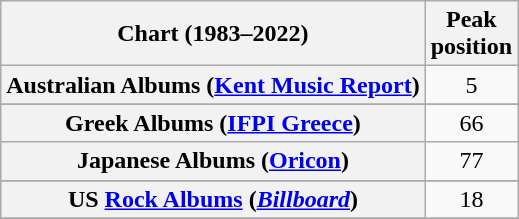<table class="wikitable sortable plainrowheaders" style="text-align:center">
<tr>
<th scope="col">Chart (1983–2022)</th>
<th scope="col">Peak<br>position</th>
</tr>
<tr>
<th scope="row">Australian Albums (<a href='#'>Kent Music Report</a>)</th>
<td>5</td>
</tr>
<tr>
</tr>
<tr>
</tr>
<tr>
</tr>
<tr>
<th scope="row">Greek Albums (<a href='#'>IFPI Greece</a>)</th>
<td>66</td>
</tr>
<tr>
<th scope="row">Japanese Albums (<a href='#'>Oricon</a>)</th>
<td>77</td>
</tr>
<tr>
</tr>
<tr>
</tr>
<tr>
</tr>
<tr>
</tr>
<tr>
<th scope="row">US <a href='#'>Rock Albums</a> (<em><a href='#'>Billboard</a></em>)</th>
<td>18</td>
</tr>
<tr>
</tr>
</table>
